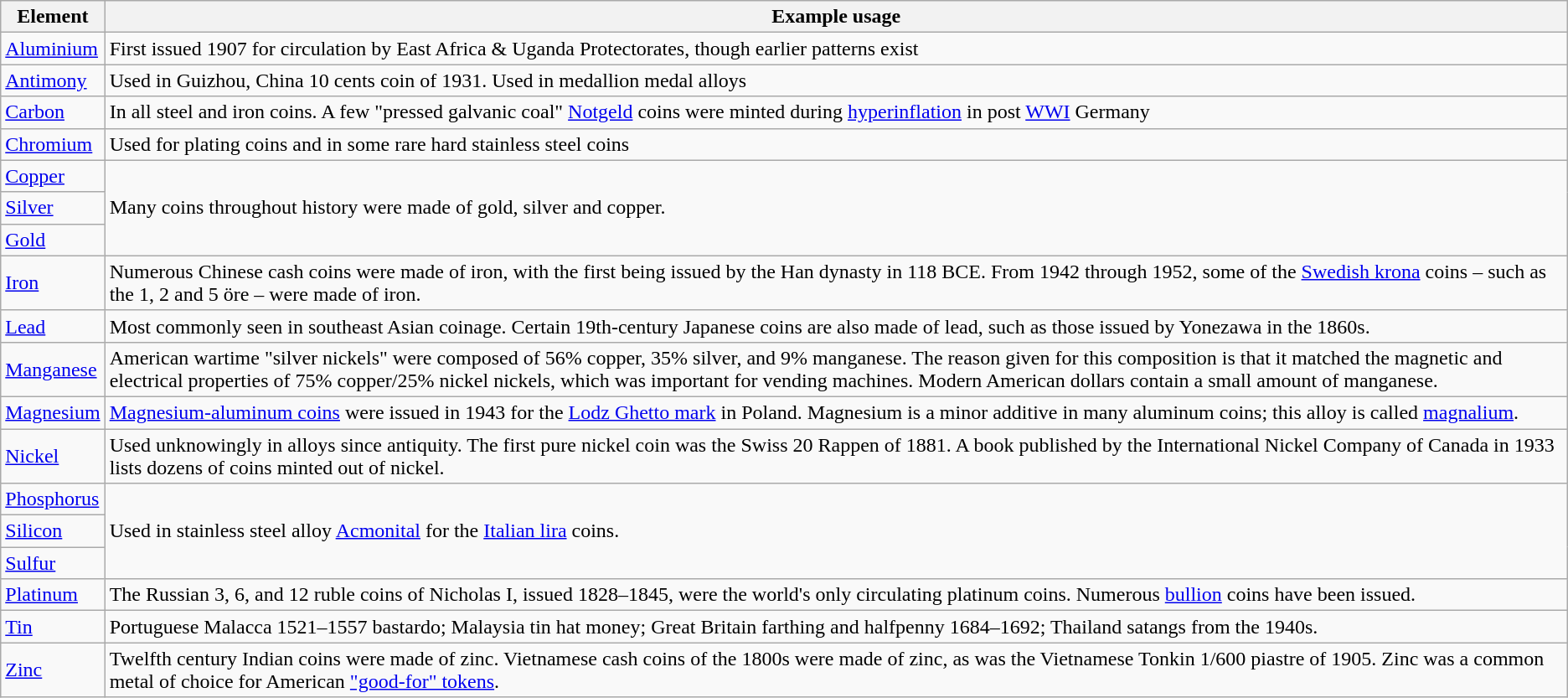<table class="wikitable">
<tr>
<th>Element</th>
<th>Example usage</th>
</tr>
<tr>
<td><a href='#'>Aluminium</a></td>
<td>First issued 1907 for circulation by East Africa & Uganda Protectorates, though earlier patterns exist</td>
</tr>
<tr>
<td><a href='#'>Antimony</a></td>
<td>Used in Guizhou, China 10 cents coin of 1931. Used in medallion medal alloys</td>
</tr>
<tr>
<td><a href='#'>Carbon</a></td>
<td>In all steel and iron coins. A few "pressed galvanic coal" <a href='#'>Notgeld</a> coins were minted during <a href='#'>hyperinflation</a> in post <a href='#'>WWI</a> Germany</td>
</tr>
<tr>
<td><a href='#'>Chromium</a></td>
<td>Used for plating coins and in some rare hard stainless steel coins</td>
</tr>
<tr>
<td><a href='#'>Copper</a></td>
<td rowspan=3>Many coins throughout history were made of gold, silver and copper.</td>
</tr>
<tr>
<td><a href='#'>Silver</a></td>
</tr>
<tr>
<td><a href='#'>Gold</a></td>
</tr>
<tr>
<td><a href='#'>Iron</a></td>
<td>Numerous Chinese cash coins were made of iron, with the first being issued by the Han dynasty in 118 BCE. From 1942 through 1952, some of the <a href='#'>Swedish krona</a> coins – such as the 1, 2 and 5 öre – were made of iron.</td>
</tr>
<tr>
<td><a href='#'>Lead</a></td>
<td>Most commonly seen in southeast Asian coinage. Certain 19th-century Japanese coins are also made of lead, such as those issued by Yonezawa in the 1860s.</td>
</tr>
<tr>
<td><a href='#'>Manganese</a></td>
<td>American wartime "silver nickels" were composed of 56% copper, 35% silver, and 9% manganese. The reason given for this composition is that it matched the magnetic and electrical properties of 75% copper/25% nickel nickels, which was important for vending machines. Modern American dollars contain a small amount of manganese.</td>
</tr>
<tr>
<td><a href='#'>Magnesium</a></td>
<td><a href='#'>Magnesium-aluminum coins</a> were issued in 1943 for the <a href='#'>Lodz Ghetto mark</a> in Poland. Magnesium is a minor additive in many aluminum coins; this alloy is called <a href='#'>magnalium</a>.</td>
</tr>
<tr>
<td><a href='#'>Nickel</a></td>
<td>Used unknowingly in alloys since antiquity. The first pure nickel coin was the Swiss 20 Rappen of 1881. A book published by the International Nickel Company of Canada in 1933 lists dozens of coins minted out of nickel.</td>
</tr>
<tr>
<td><a href='#'>Phosphorus</a></td>
<td rowspan=3>Used in stainless steel alloy <a href='#'>Acmonital</a> for the <a href='#'>Italian lira</a> coins.</td>
</tr>
<tr>
<td><a href='#'>Silicon</a></td>
</tr>
<tr>
<td><a href='#'>Sulfur</a></td>
</tr>
<tr>
<td><a href='#'>Platinum</a></td>
<td>The Russian 3, 6, and 12 ruble coins of Nicholas I, issued 1828–1845, were the world's only circulating platinum coins. Numerous <a href='#'>bullion</a> coins have been issued.</td>
</tr>
<tr>
<td><a href='#'>Tin</a></td>
<td>Portuguese Malacca 1521–1557 bastardo; Malaysia tin hat money; Great Britain farthing and halfpenny 1684–1692; Thailand satangs from the 1940s.</td>
</tr>
<tr>
<td><a href='#'>Zinc</a></td>
<td>Twelfth century Indian coins were made of zinc. Vietnamese cash coins of the 1800s were made of zinc, as was the Vietnamese Tonkin 1/600 piastre of 1905. Zinc was a common metal of choice for American <a href='#'>"good-for" tokens</a>.</td>
</tr>
</table>
